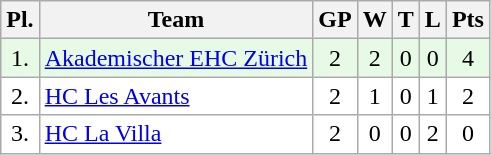<table class="wikitable">
<tr>
<th>Pl.</th>
<th>Team</th>
<th>GP</th>
<th>W</th>
<th>T</th>
<th>L</th>
<th>Pts</th>
</tr>
<tr align="center " bgcolor="#e6fae6">
<td>1.</td>
<td align="left"><a href='#'>Akademischer EHC Zürich</a></td>
<td>2</td>
<td>2</td>
<td>0</td>
<td>0</td>
<td>4</td>
</tr>
<tr align="center "  bgcolor="#FFFFFF">
<td>2.</td>
<td align="left"><a href='#'>HC Les Avants</a></td>
<td>2</td>
<td>1</td>
<td>0</td>
<td>1</td>
<td>2</td>
</tr>
<tr align="center " bgcolor="#FFFFFF">
<td>3.</td>
<td align="left"><a href='#'>HC La Villa</a></td>
<td>2</td>
<td>0</td>
<td>0</td>
<td>2</td>
<td>0</td>
</tr>
</table>
